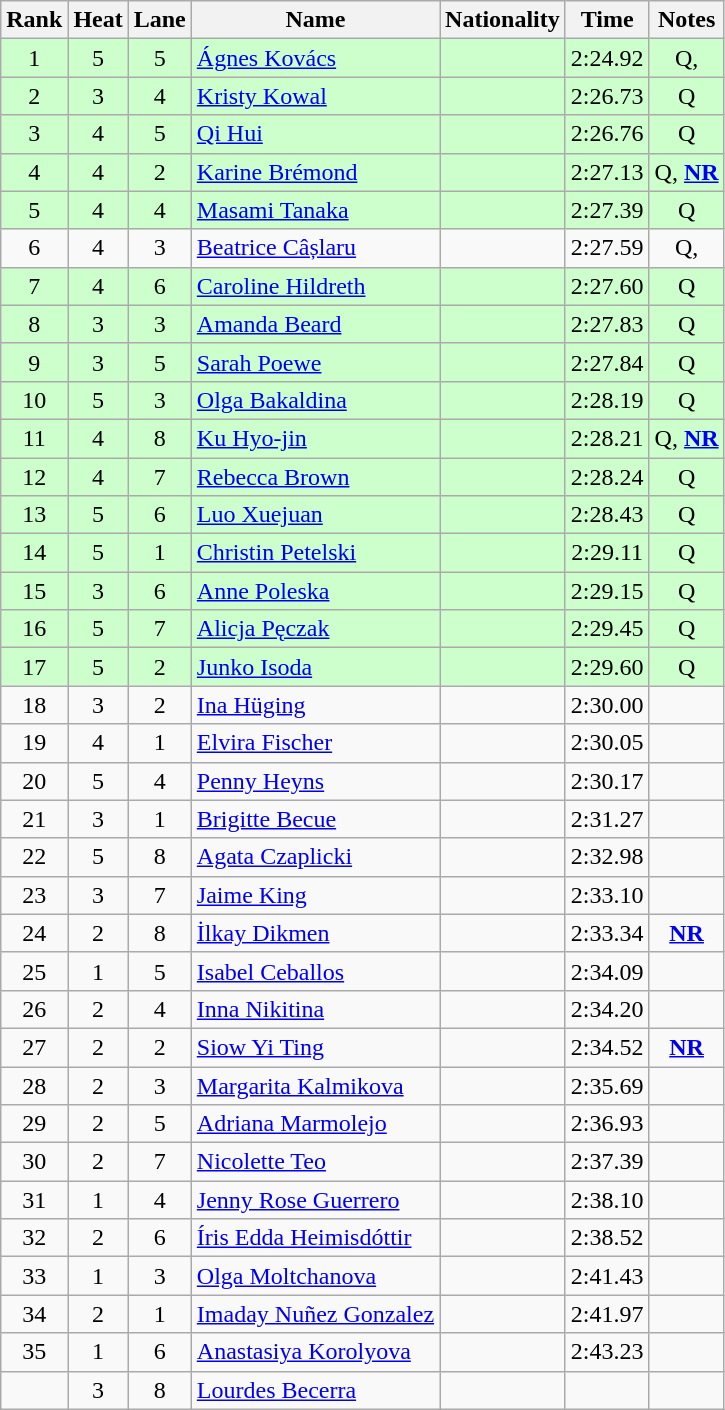<table class="wikitable sortable" style="text-align:center">
<tr>
<th>Rank</th>
<th>Heat</th>
<th>Lane</th>
<th>Name</th>
<th>Nationality</th>
<th>Time</th>
<th>Notes</th>
</tr>
<tr bgcolor=#cfc>
<td>1</td>
<td>5</td>
<td>5</td>
<td align=left><a href='#'>Ágnes Kovács</a></td>
<td align=left></td>
<td>2:24.92</td>
<td>Q, </td>
</tr>
<tr bgcolor=#cfc>
<td>2</td>
<td>3</td>
<td>4</td>
<td align=left><a href='#'>Kristy Kowal</a></td>
<td align=left></td>
<td>2:26.73</td>
<td>Q</td>
</tr>
<tr bgcolor=#cfc>
<td>3</td>
<td>4</td>
<td>5</td>
<td align=left><a href='#'>Qi Hui</a></td>
<td align=left></td>
<td>2:26.76</td>
<td>Q</td>
</tr>
<tr bgcolor=#cfc>
<td>4</td>
<td>4</td>
<td>2</td>
<td align=left><a href='#'>Karine Brémond</a></td>
<td align=left></td>
<td>2:27.13</td>
<td>Q, <strong><a href='#'>NR</a></strong></td>
</tr>
<tr bgcolor=#cfc>
<td>5</td>
<td>4</td>
<td>4</td>
<td align=left><a href='#'>Masami Tanaka</a></td>
<td align=left></td>
<td>2:27.39</td>
<td>Q</td>
</tr>
<tr>
<td>6</td>
<td>4</td>
<td>3</td>
<td align=left><a href='#'>Beatrice Câșlaru</a></td>
<td align=left></td>
<td>2:27.59</td>
<td>Q, </td>
</tr>
<tr bgcolor=#cfc>
<td>7</td>
<td>4</td>
<td>6</td>
<td align=left><a href='#'>Caroline Hildreth</a></td>
<td align=left></td>
<td>2:27.60</td>
<td>Q</td>
</tr>
<tr bgcolor=#cfc>
<td>8</td>
<td>3</td>
<td>3</td>
<td align=left><a href='#'>Amanda Beard</a></td>
<td align=left></td>
<td>2:27.83</td>
<td>Q</td>
</tr>
<tr bgcolor=#cfc>
<td>9</td>
<td>3</td>
<td>5</td>
<td align=left><a href='#'>Sarah Poewe</a></td>
<td align=left></td>
<td>2:27.84</td>
<td>Q</td>
</tr>
<tr bgcolor=#cfc>
<td>10</td>
<td>5</td>
<td>3</td>
<td align=left><a href='#'>Olga Bakaldina</a></td>
<td align=left></td>
<td>2:28.19</td>
<td>Q</td>
</tr>
<tr bgcolor=#cfc>
<td>11</td>
<td>4</td>
<td>8</td>
<td align=left><a href='#'>Ku Hyo-jin</a></td>
<td align=left></td>
<td>2:28.21</td>
<td>Q, <strong><a href='#'>NR</a></strong></td>
</tr>
<tr bgcolor=#cfc>
<td>12</td>
<td>4</td>
<td>7</td>
<td align=left><a href='#'>Rebecca Brown</a></td>
<td align=left></td>
<td>2:28.24</td>
<td>Q</td>
</tr>
<tr bgcolor=#cfc>
<td>13</td>
<td>5</td>
<td>6</td>
<td align=left><a href='#'>Luo Xuejuan</a></td>
<td align=left></td>
<td>2:28.43</td>
<td>Q</td>
</tr>
<tr bgcolor=#cfc>
<td>14</td>
<td>5</td>
<td>1</td>
<td align=left><a href='#'>Christin Petelski</a></td>
<td align=left></td>
<td>2:29.11</td>
<td>Q</td>
</tr>
<tr bgcolor=#cfc>
<td>15</td>
<td>3</td>
<td>6</td>
<td align=left><a href='#'>Anne Poleska</a></td>
<td align=left></td>
<td>2:29.15</td>
<td>Q</td>
</tr>
<tr bgcolor=#cfc>
<td>16</td>
<td>5</td>
<td>7</td>
<td align=left><a href='#'>Alicja Pęczak</a></td>
<td align=left></td>
<td>2:29.45</td>
<td>Q</td>
</tr>
<tr bgcolor=#cfc>
<td>17</td>
<td>5</td>
<td>2</td>
<td align=left><a href='#'>Junko Isoda</a></td>
<td align=left></td>
<td>2:29.60</td>
<td>Q</td>
</tr>
<tr>
<td>18</td>
<td>3</td>
<td>2</td>
<td align=left><a href='#'>Ina Hüging</a></td>
<td align=left></td>
<td>2:30.00</td>
<td></td>
</tr>
<tr>
<td>19</td>
<td>4</td>
<td>1</td>
<td align=left><a href='#'>Elvira Fischer</a></td>
<td align=left></td>
<td>2:30.05</td>
<td></td>
</tr>
<tr>
<td>20</td>
<td>5</td>
<td>4</td>
<td align=left><a href='#'>Penny Heyns</a></td>
<td align=left></td>
<td>2:30.17</td>
<td></td>
</tr>
<tr>
<td>21</td>
<td>3</td>
<td>1</td>
<td align=left><a href='#'>Brigitte Becue</a></td>
<td align=left></td>
<td>2:31.27</td>
<td></td>
</tr>
<tr>
<td>22</td>
<td>5</td>
<td>8</td>
<td align=left><a href='#'>Agata Czaplicki</a></td>
<td align=left></td>
<td>2:32.98</td>
<td></td>
</tr>
<tr>
<td>23</td>
<td>3</td>
<td>7</td>
<td align=left><a href='#'>Jaime King</a></td>
<td align=left></td>
<td>2:33.10</td>
<td></td>
</tr>
<tr>
<td>24</td>
<td>2</td>
<td>8</td>
<td align=left><a href='#'>İlkay Dikmen</a></td>
<td align=left></td>
<td>2:33.34</td>
<td><strong><a href='#'>NR</a></strong></td>
</tr>
<tr>
<td>25</td>
<td>1</td>
<td>5</td>
<td align=left><a href='#'>Isabel Ceballos</a></td>
<td align=left></td>
<td>2:34.09</td>
<td></td>
</tr>
<tr>
<td>26</td>
<td>2</td>
<td>4</td>
<td align=left><a href='#'>Inna Nikitina</a></td>
<td align=left></td>
<td>2:34.20</td>
<td></td>
</tr>
<tr>
<td>27</td>
<td>2</td>
<td>2</td>
<td align=left><a href='#'>Siow Yi Ting</a></td>
<td align=left></td>
<td>2:34.52</td>
<td><strong><a href='#'>NR</a></strong></td>
</tr>
<tr>
<td>28</td>
<td>2</td>
<td>3</td>
<td align=left><a href='#'>Margarita Kalmikova</a></td>
<td align=left></td>
<td>2:35.69</td>
<td></td>
</tr>
<tr>
<td>29</td>
<td>2</td>
<td>5</td>
<td align=left><a href='#'>Adriana Marmolejo</a></td>
<td align=left></td>
<td>2:36.93</td>
<td></td>
</tr>
<tr>
<td>30</td>
<td>2</td>
<td>7</td>
<td align=left><a href='#'>Nicolette Teo</a></td>
<td align=left></td>
<td>2:37.39</td>
<td></td>
</tr>
<tr>
<td>31</td>
<td>1</td>
<td>4</td>
<td align=left><a href='#'>Jenny Rose Guerrero</a></td>
<td align=left></td>
<td>2:38.10</td>
<td></td>
</tr>
<tr>
<td>32</td>
<td>2</td>
<td>6</td>
<td align=left><a href='#'>Íris Edda Heimisdóttir</a></td>
<td align=left></td>
<td>2:38.52</td>
<td></td>
</tr>
<tr>
<td>33</td>
<td>1</td>
<td>3</td>
<td align=left><a href='#'>Olga Moltchanova</a></td>
<td align=left></td>
<td>2:41.43</td>
<td></td>
</tr>
<tr>
<td>34</td>
<td>2</td>
<td>1</td>
<td align=left><a href='#'>Imaday Nuñez Gonzalez</a></td>
<td align=left></td>
<td>2:41.97</td>
<td></td>
</tr>
<tr>
<td>35</td>
<td>1</td>
<td>6</td>
<td align=left><a href='#'>Anastasiya Korolyova</a></td>
<td align=left></td>
<td>2:43.23</td>
<td></td>
</tr>
<tr>
<td></td>
<td>3</td>
<td>8</td>
<td align=left><a href='#'>Lourdes Becerra</a></td>
<td align=left></td>
<td></td>
<td></td>
</tr>
</table>
